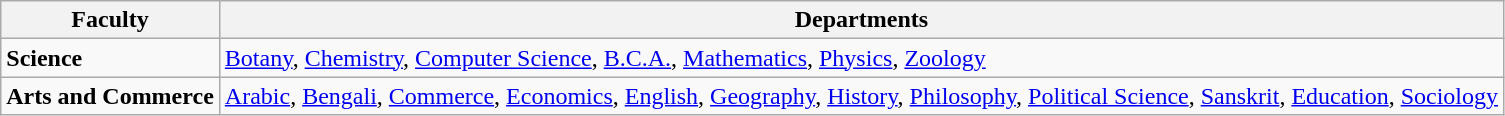<table class="wikitable sortable">
<tr>
<th>Faculty</th>
<th>Departments</th>
</tr>
<tr>
<td><strong>Science</strong></td>
<td><a href='#'>Botany</a>, <a href='#'>Chemistry</a>, <a href='#'>Computer Science</a>, <a href='#'>B.C.A.</a>, <a href='#'>Mathematics</a>, <a href='#'>Physics</a>, <a href='#'>Zoology</a></td>
</tr>
<tr>
<td><strong>Arts and Commerce</strong></td>
<td><a href='#'>Arabic</a>, <a href='#'>Bengali</a>, <a href='#'>Commerce</a>, <a href='#'>Economics</a>, <a href='#'>English</a>, <a href='#'>Geography</a>, <a href='#'>History</a>, <a href='#'>Philosophy</a>, <a href='#'>Political Science</a>, <a href='#'>Sanskrit</a>, <a href='#'>Education</a>, <a href='#'>Sociology</a></td>
</tr>
</table>
